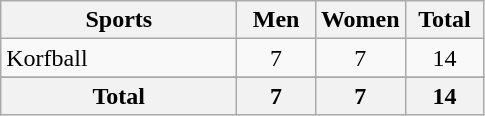<table class="wikitable sortable" style="text-align:center;">
<tr>
<th width=150>Sports</th>
<th width=45>Men</th>
<th width=45>Women</th>
<th width=45>Total</th>
</tr>
<tr>
<td align=left>Korfball</td>
<td>7</td>
<td>7</td>
<td>14</td>
</tr>
<tr>
</tr>
<tr class="sortbottom">
<th>Total</th>
<th>7</th>
<th>7</th>
<th>14</th>
</tr>
</table>
